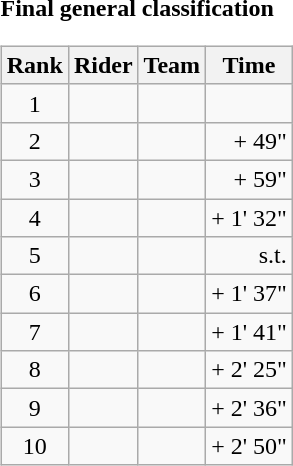<table>
<tr>
<td><strong>Final general classification</strong><br><table class="wikitable">
<tr>
<th scope="col">Rank</th>
<th scope="col">Rider</th>
<th scope="col">Team</th>
<th scope="col">Time</th>
</tr>
<tr>
<td style="text-align:center;">1</td>
<td></td>
<td></td>
<td style="text-align:right;"></td>
</tr>
<tr>
<td style="text-align:center;">2</td>
<td></td>
<td></td>
<td style="text-align:right;">+ 49"</td>
</tr>
<tr>
<td style="text-align:center;">3</td>
<td></td>
<td></td>
<td style="text-align:right;">+ 59"</td>
</tr>
<tr>
<td style="text-align:center;">4</td>
<td></td>
<td></td>
<td style="text-align:right;">+ 1' 32"</td>
</tr>
<tr>
<td style="text-align:center;">5</td>
<td></td>
<td></td>
<td style="text-align:right;">s.t.</td>
</tr>
<tr>
<td style="text-align:center;">6</td>
<td></td>
<td></td>
<td style="text-align:right;">+ 1' 37"</td>
</tr>
<tr>
<td style="text-align:center;">7</td>
<td></td>
<td></td>
<td style="text-align:right;">+ 1' 41"</td>
</tr>
<tr>
<td style="text-align:center;">8</td>
<td></td>
<td></td>
<td style="text-align:right;">+ 2' 25"</td>
</tr>
<tr>
<td style="text-align:center;">9</td>
<td></td>
<td></td>
<td style="text-align:right;">+ 2' 36"</td>
</tr>
<tr>
<td style="text-align:center;">10</td>
<td></td>
<td></td>
<td style="text-align:right;">+ 2' 50"</td>
</tr>
</table>
</td>
</tr>
</table>
